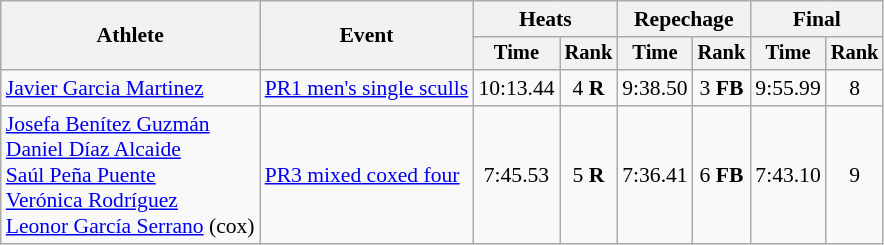<table class="wikitable" style="font-size:90%">
<tr>
<th rowspan=2>Athlete</th>
<th rowspan=2>Event</th>
<th colspan=2>Heats</th>
<th colspan=2>Repechage</th>
<th colspan=2>Final</th>
</tr>
<tr style="font-size:95%">
<th>Time</th>
<th>Rank</th>
<th>Time</th>
<th>Rank</th>
<th>Time</th>
<th>Rank</th>
</tr>
<tr align=center>
<td align=left><a href='#'>Javier Garcia Martinez</a></td>
<td align=left><a href='#'>PR1 men's single sculls</a></td>
<td>10:13.44</td>
<td>4 <strong>R</strong></td>
<td>9:38.50</td>
<td>3 <strong>FB</strong></td>
<td>9:55.99</td>
<td>8</td>
</tr>
<tr align=center>
<td align=left><a href='#'>Josefa Benítez Guzmán</a><br><a href='#'>Daniel Díaz Alcaide</a><br><a href='#'>Saúl Peña Puente</a><br><a href='#'>Verónica Rodríguez</a><br><a href='#'>Leonor García Serrano</a> (cox)</td>
<td align=left><a href='#'>PR3 mixed coxed four</a></td>
<td>7:45.53</td>
<td>5 <strong>R</strong></td>
<td>7:36.41</td>
<td>6 <strong>FB</strong></td>
<td>7:43.10</td>
<td>9</td>
</tr>
</table>
